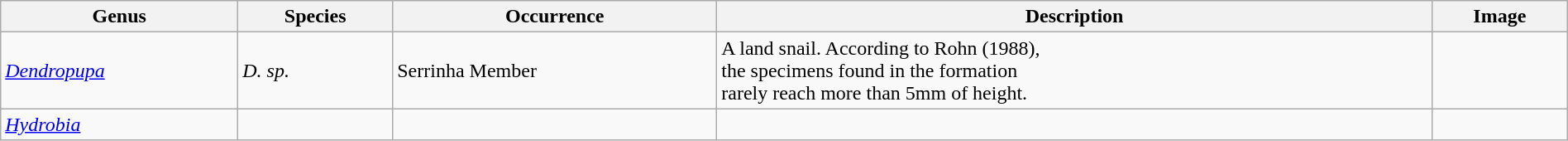<table class="wikitable" align="center" width="100%">
<tr>
<th>Genus</th>
<th>Species</th>
<th>Occurrence</th>
<th>Description</th>
<th>Image</th>
</tr>
<tr>
<td><em><a href='#'>Dendropupa</a></em></td>
<td><em>D. sp.</em></td>
<td>Serrinha Member</td>
<td>A land snail. According to Rohn (1988),<br>the specimens found in the formation<br>rarely reach more than 5mm of height.</td>
<td></td>
</tr>
<tr>
<td><em><a href='#'>Hydrobia</a></em></td>
<td></td>
<td></td>
<td></td>
<td></td>
</tr>
</table>
